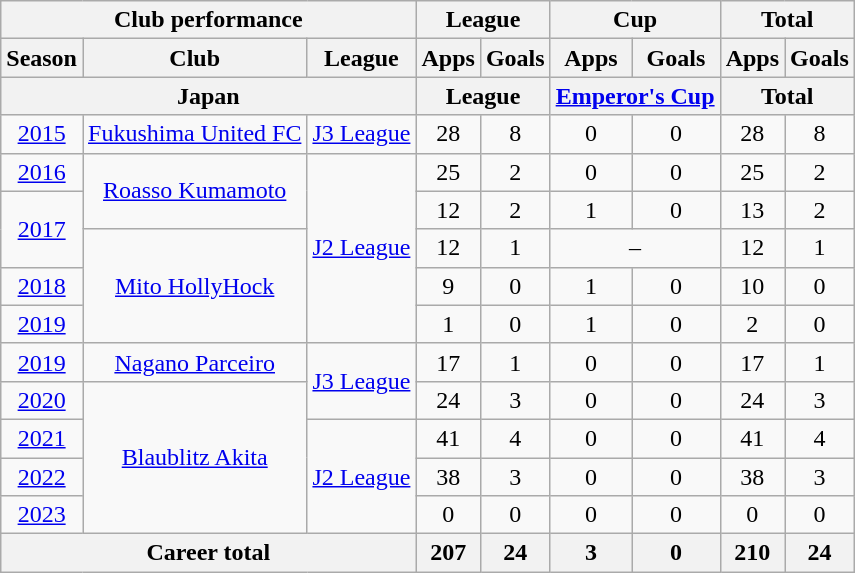<table class="wikitable" style="text-align:center">
<tr>
<th colspan=3>Club performance</th>
<th colspan=2>League</th>
<th colspan=2>Cup</th>
<th colspan=2>Total</th>
</tr>
<tr>
<th>Season</th>
<th>Club</th>
<th>League</th>
<th>Apps</th>
<th>Goals</th>
<th>Apps</th>
<th>Goals</th>
<th>Apps</th>
<th>Goals</th>
</tr>
<tr>
<th colspan=3>Japan</th>
<th colspan=2>League</th>
<th colspan=2><a href='#'>Emperor's Cup</a></th>
<th colspan=2>Total</th>
</tr>
<tr>
<td><a href='#'>2015</a></td>
<td rowspan="1"><a href='#'>Fukushima United FC</a></td>
<td rowspan="1"><a href='#'>J3 League</a></td>
<td>28</td>
<td>8</td>
<td>0</td>
<td>0</td>
<td>28</td>
<td>8</td>
</tr>
<tr>
<td><a href='#'>2016</a></td>
<td rowspan="2"><a href='#'>Roasso Kumamoto</a></td>
<td rowspan="5"><a href='#'>J2 League</a></td>
<td>25</td>
<td>2</td>
<td>0</td>
<td>0</td>
<td>25</td>
<td>2</td>
</tr>
<tr>
<td rowspan="2"><a href='#'>2017</a></td>
<td>12</td>
<td>2</td>
<td>1</td>
<td>0</td>
<td>13</td>
<td>2</td>
</tr>
<tr>
<td rowspan="3"><a href='#'>Mito HollyHock</a></td>
<td>12</td>
<td>1</td>
<td colspan="2">–</td>
<td>12</td>
<td>1</td>
</tr>
<tr>
<td><a href='#'>2018</a></td>
<td>9</td>
<td>0</td>
<td>1</td>
<td>0</td>
<td>10</td>
<td>0</td>
</tr>
<tr>
<td><a href='#'>2019</a></td>
<td>1</td>
<td>0</td>
<td>1</td>
<td>0</td>
<td>2</td>
<td>0</td>
</tr>
<tr>
<td><a href='#'>2019</a></td>
<td><a href='#'>Nagano Parceiro</a></td>
<td rowspan="2"><a href='#'>J3 League</a></td>
<td>17</td>
<td>1</td>
<td>0</td>
<td>0</td>
<td>17</td>
<td>1</td>
</tr>
<tr>
<td><a href='#'>2020</a></td>
<td rowspan="4"><a href='#'>Blaublitz Akita</a></td>
<td>24</td>
<td>3</td>
<td>0</td>
<td>0</td>
<td>24</td>
<td>3</td>
</tr>
<tr>
<td><a href='#'>2021</a></td>
<td rowspan="3"><a href='#'>J2 League</a></td>
<td>41</td>
<td>4</td>
<td>0</td>
<td>0</td>
<td>41</td>
<td>4</td>
</tr>
<tr>
<td><a href='#'>2022</a></td>
<td>38</td>
<td>3</td>
<td>0</td>
<td>0</td>
<td>38</td>
<td>3</td>
</tr>
<tr>
<td><a href='#'>2023</a></td>
<td>0</td>
<td>0</td>
<td>0</td>
<td>0</td>
<td>0</td>
<td>0</td>
</tr>
<tr>
<th colspan=3>Career total</th>
<th>207</th>
<th>24</th>
<th>3</th>
<th>0</th>
<th>210</th>
<th>24</th>
</tr>
</table>
